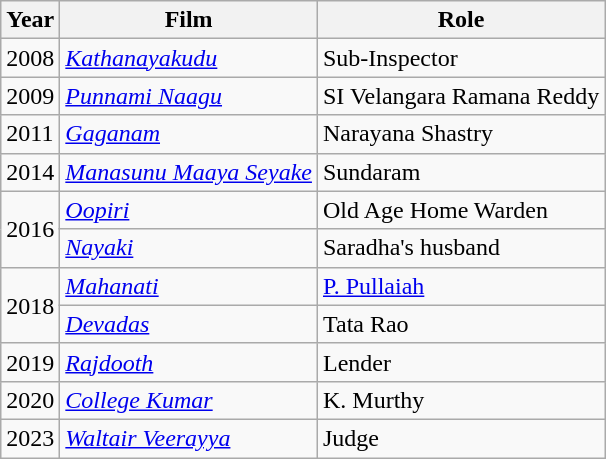<table class="wikitable sortable">
<tr>
<th>Year</th>
<th>Film</th>
<th>Role</th>
</tr>
<tr>
<td>2008</td>
<td><em><a href='#'>Kathanayakudu</a></em></td>
<td>Sub-Inspector</td>
</tr>
<tr>
<td>2009</td>
<td><em><a href='#'>Punnami Naagu</a></em></td>
<td>SI Velangara Ramana Reddy</td>
</tr>
<tr>
<td>2011</td>
<td><em><a href='#'>Gaganam</a></em></td>
<td>Narayana Shastry</td>
</tr>
<tr>
<td>2014</td>
<td><em><a href='#'>Manasunu Maaya Seyake</a></em></td>
<td>Sundaram</td>
</tr>
<tr>
<td rowspan="2">2016</td>
<td><em><a href='#'>Oopiri</a></em></td>
<td>Old Age Home Warden</td>
</tr>
<tr>
<td><em><a href='#'>Nayaki</a></em></td>
<td>Saradha's husband</td>
</tr>
<tr>
<td rowspan="2">2018</td>
<td><em><a href='#'>Mahanati</a></em></td>
<td><a href='#'>P. Pullaiah</a></td>
</tr>
<tr>
<td><em><a href='#'>Devadas</a></em></td>
<td>Tata Rao</td>
</tr>
<tr>
<td>2019</td>
<td><em><a href='#'>Rajdooth</a></em></td>
<td>Lender</td>
</tr>
<tr>
<td>2020</td>
<td><em><a href='#'>College Kumar</a></em></td>
<td>K. Murthy</td>
</tr>
<tr>
<td>2023</td>
<td><em><a href='#'>Waltair Veerayya</a></em></td>
<td>Judge</td>
</tr>
</table>
